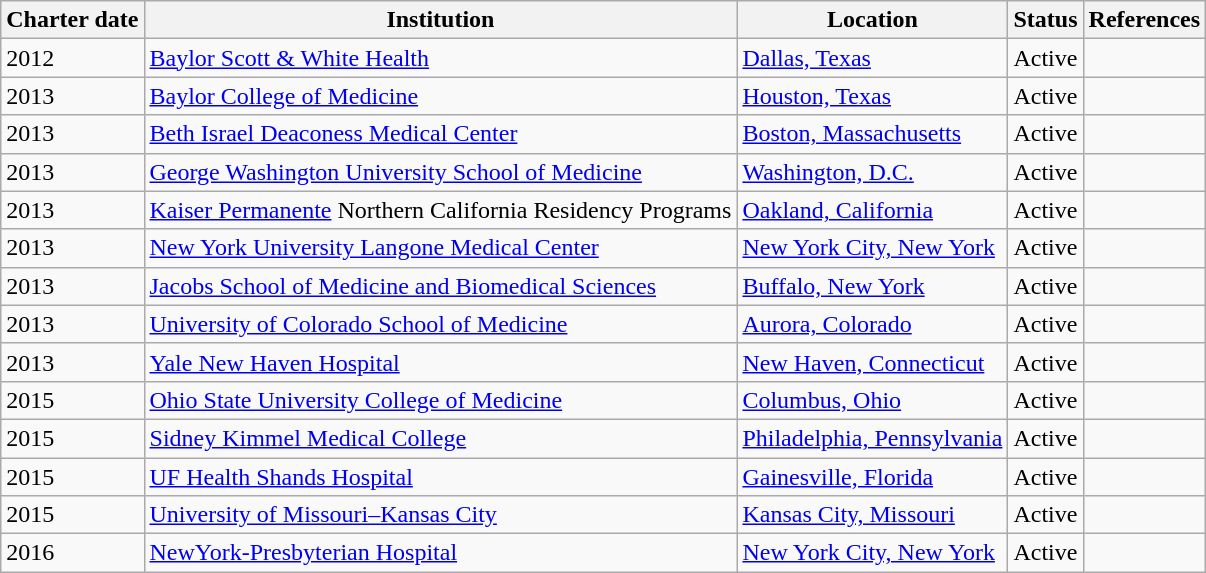<table class="wikitable">
<tr>
<th>Charter date</th>
<th>Institution</th>
<th>Location</th>
<th>Status</th>
<th>References</th>
</tr>
<tr>
<td>2012</td>
<td><a href='#'>Baylor Scott & White Health</a></td>
<td><a href='#'>Dallas, Texas</a></td>
<td>Active</td>
<td></td>
</tr>
<tr>
<td>2013</td>
<td><a href='#'>Baylor College of Medicine</a></td>
<td><a href='#'>Houston, Texas</a></td>
<td>Active</td>
<td></td>
</tr>
<tr>
<td>2013</td>
<td><a href='#'>Beth Israel Deaconess Medical Center</a></td>
<td><a href='#'>Boston, Massachusetts</a></td>
<td>Active</td>
<td></td>
</tr>
<tr>
<td>2013</td>
<td><a href='#'>George Washington University School of Medicine</a></td>
<td><a href='#'>Washington, D.C.</a></td>
<td>Active</td>
<td></td>
</tr>
<tr>
<td>2013</td>
<td><a href='#'>Kaiser Permanente</a> Northern California Residency Programs</td>
<td><a href='#'>Oakland, California</a></td>
<td>Active</td>
<td></td>
</tr>
<tr>
<td>2013</td>
<td><a href='#'>New York University Langone Medical Center</a></td>
<td><a href='#'>New York City, New York</a></td>
<td>Active</td>
<td></td>
</tr>
<tr>
<td>2013</td>
<td><a href='#'>Jacobs School of Medicine and Biomedical Sciences</a></td>
<td><a href='#'>Buffalo, New York</a></td>
<td>Active</td>
<td></td>
</tr>
<tr>
<td>2013</td>
<td><a href='#'>University of Colorado School of Medicine</a></td>
<td><a href='#'>Aurora, Colorado</a></td>
<td>Active</td>
<td></td>
</tr>
<tr>
<td>2013</td>
<td><a href='#'>Yale New Haven Hospital</a></td>
<td><a href='#'>New Haven, Connecticut</a></td>
<td>Active</td>
<td></td>
</tr>
<tr>
<td>2015</td>
<td><a href='#'>Ohio State University College of Medicine</a></td>
<td><a href='#'>Columbus, Ohio</a></td>
<td>Active</td>
<td></td>
</tr>
<tr>
<td>2015</td>
<td><a href='#'>Sidney Kimmel Medical College</a></td>
<td><a href='#'>Philadelphia, Pennsylvania</a></td>
<td>Active</td>
<td></td>
</tr>
<tr>
<td>2015</td>
<td><a href='#'>UF Health Shands Hospital</a></td>
<td><a href='#'>Gainesville, Florida</a></td>
<td>Active</td>
<td></td>
</tr>
<tr>
<td>2015</td>
<td><a href='#'>University of Missouri–Kansas City</a></td>
<td><a href='#'>Kansas City, Missouri</a></td>
<td>Active</td>
<td></td>
</tr>
<tr>
<td>2016</td>
<td><a href='#'>NewYork-Presbyterian Hospital</a></td>
<td><a href='#'>New York City, New York</a></td>
<td>Active</td>
<td></td>
</tr>
</table>
